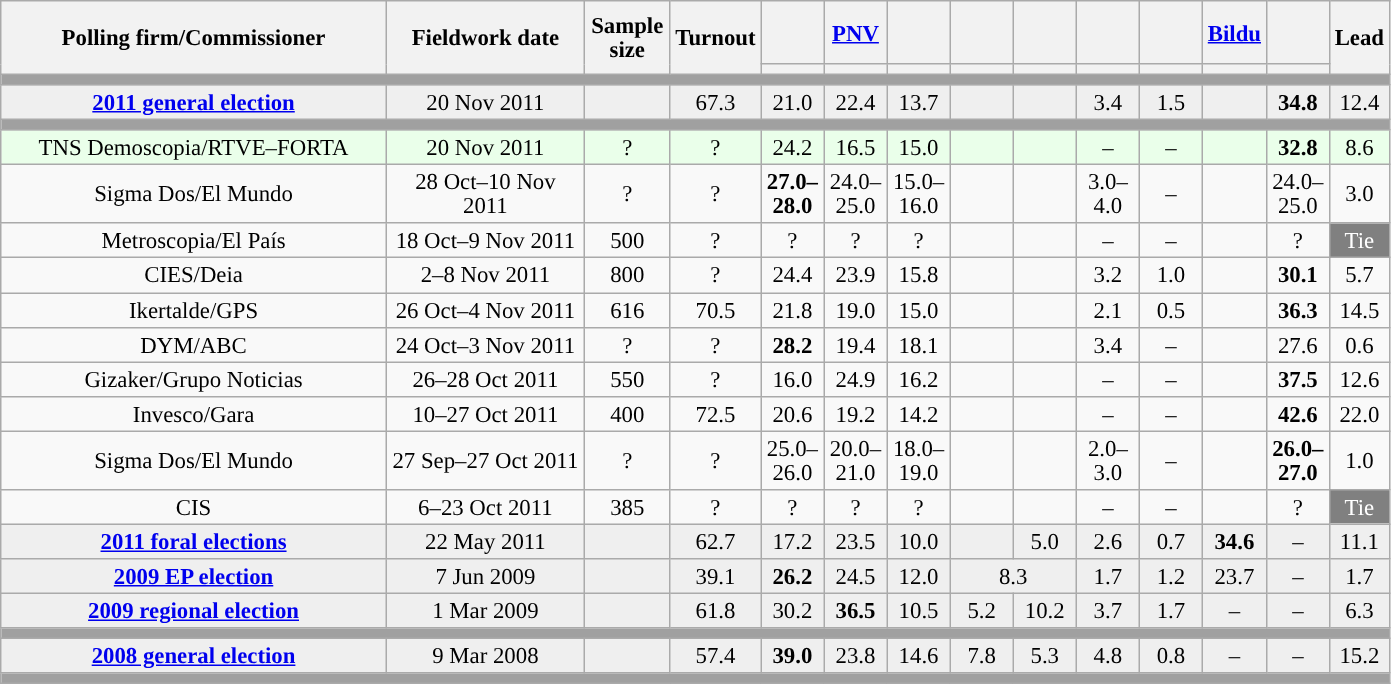<table class="wikitable collapsible collapsed" style="text-align:center; font-size:95%; line-height:16px;">
<tr style="height:42px;">
<th style="width:250px;" rowspan="2">Polling firm/Commissioner</th>
<th style="width:125px;" rowspan="2">Fieldwork date</th>
<th style="width:50px;" rowspan="2">Sample size</th>
<th style="width:45px;" rowspan="2">Turnout</th>
<th style="width:35px;"></th>
<th style="width:35px;"><a href='#'>PNV</a></th>
<th style="width:35px;"></th>
<th style="width:35px;"></th>
<th style="width:35px;"></th>
<th style="width:35px;"></th>
<th style="width:35px;"></th>
<th style="width:35px;"><a href='#'>Bildu</a></th>
<th style="width:35px;"></th>
<th style="width:30px;" rowspan="2">Lead</th>
</tr>
<tr>
<th style="color:inherit;background:"></th>
<th style="color:inherit;background:"></th>
<th style="color:inherit;background:"></th>
<th style="color:inherit;background:"></th>
<th style="color:inherit;background:"></th>
<th style="color:inherit;background:"></th>
<th style="color:inherit;background:"></th>
<th style="color:inherit;background:"></th>
<th style="color:inherit;background:"></th>
</tr>
<tr>
<td colspan="14" style="background:#A0A0A0"></td>
</tr>
<tr style="background:#EFEFEF;">
<td><strong><a href='#'>2011 general election</a></strong></td>
<td>20 Nov 2011</td>
<td></td>
<td>67.3</td>
<td>21.0<br></td>
<td>22.4<br></td>
<td>13.7<br></td>
<td></td>
<td></td>
<td>3.4<br></td>
<td>1.5<br></td>
<td></td>
<td><strong>34.8</strong><br></td>
<td style="background:">12.4</td>
</tr>
<tr>
<td colspan="14" style="background:#A0A0A0"></td>
</tr>
<tr style="background:#EAFFEA;">
<td>TNS Demoscopia/RTVE–FORTA</td>
<td>20 Nov 2011</td>
<td>?</td>
<td>?</td>
<td>24.2<br></td>
<td>16.5<br></td>
<td>15.0<br></td>
<td></td>
<td></td>
<td>–</td>
<td>–</td>
<td></td>
<td><strong>32.8</strong><br></td>
<td style="background:">8.6</td>
</tr>
<tr>
<td>Sigma Dos/El Mundo</td>
<td>28 Oct–10 Nov 2011</td>
<td>?</td>
<td>?</td>
<td><strong>27.0–<br>28.0</strong><br></td>
<td>24.0–<br>25.0<br></td>
<td>15.0–<br>16.0<br></td>
<td></td>
<td></td>
<td>3.0–<br>4.0<br></td>
<td>–</td>
<td></td>
<td>24.0–<br>25.0<br></td>
<td style="background:">3.0</td>
</tr>
<tr>
<td>Metroscopia/El País</td>
<td>18 Oct–9 Nov 2011</td>
<td>500</td>
<td>?</td>
<td>?<br></td>
<td>?<br></td>
<td>?<br></td>
<td></td>
<td></td>
<td>–</td>
<td>–</td>
<td></td>
<td>?<br></td>
<td style="background:gray; color:white;">Tie</td>
</tr>
<tr>
<td>CIES/Deia</td>
<td>2–8 Nov 2011</td>
<td>800</td>
<td>?</td>
<td>24.4<br></td>
<td>23.9<br></td>
<td>15.8<br></td>
<td></td>
<td></td>
<td>3.2<br></td>
<td>1.0<br></td>
<td></td>
<td><strong>30.1</strong><br></td>
<td style="background:">5.7</td>
</tr>
<tr>
<td>Ikertalde/GPS</td>
<td>26 Oct–4 Nov 2011</td>
<td>616</td>
<td>70.5</td>
<td>21.8<br></td>
<td>19.0<br></td>
<td>15.0<br></td>
<td></td>
<td></td>
<td>2.1<br></td>
<td>0.5<br></td>
<td></td>
<td><strong>36.3</strong><br></td>
<td style="background:">14.5</td>
</tr>
<tr>
<td>DYM/ABC</td>
<td>24 Oct–3 Nov 2011</td>
<td>?</td>
<td>?</td>
<td><strong>28.2</strong><br></td>
<td>19.4<br></td>
<td>18.1<br></td>
<td></td>
<td></td>
<td>3.4<br></td>
<td>–</td>
<td></td>
<td>27.6<br></td>
<td style="background:">0.6</td>
</tr>
<tr>
<td>Gizaker/Grupo Noticias</td>
<td>26–28 Oct 2011</td>
<td>550</td>
<td>?</td>
<td>16.0<br></td>
<td>24.9<br></td>
<td>16.2<br></td>
<td></td>
<td></td>
<td>–</td>
<td>–</td>
<td></td>
<td><strong>37.5</strong><br></td>
<td style="background:">12.6</td>
</tr>
<tr>
<td>Invesco/Gara</td>
<td>10–27 Oct 2011</td>
<td>400</td>
<td>72.5</td>
<td>20.6<br></td>
<td>19.2<br></td>
<td>14.2<br></td>
<td></td>
<td></td>
<td>–</td>
<td>–</td>
<td></td>
<td><strong>42.6</strong><br></td>
<td style="background:">22.0</td>
</tr>
<tr>
<td>Sigma Dos/El Mundo</td>
<td>27 Sep–27 Oct 2011</td>
<td>?</td>
<td>?</td>
<td>25.0–<br>26.0<br></td>
<td>20.0–<br>21.0<br></td>
<td>18.0–<br>19.0<br></td>
<td></td>
<td></td>
<td>2.0–<br>3.0<br></td>
<td>–</td>
<td></td>
<td><strong>26.0–<br>27.0</strong><br></td>
<td style="background:">1.0</td>
</tr>
<tr>
<td>CIS</td>
<td>6–23 Oct 2011</td>
<td>385</td>
<td>?</td>
<td>?<br></td>
<td>?<br></td>
<td>?<br></td>
<td></td>
<td></td>
<td>–</td>
<td>–</td>
<td></td>
<td>?<br></td>
<td style="background:gray; color:white;">Tie</td>
</tr>
<tr style="background:#EFEFEF;">
<td><strong><a href='#'>2011 foral elections</a></strong></td>
<td>22 May 2011</td>
<td></td>
<td>62.7</td>
<td>17.2<br></td>
<td>23.5<br></td>
<td>10.0<br></td>
<td></td>
<td>5.0<br></td>
<td>2.6<br></td>
<td>0.7<br></td>
<td><strong>34.6</strong><br></td>
<td>–</td>
<td style="background:">11.1</td>
</tr>
<tr style="background:#EFEFEF;">
<td><strong><a href='#'>2009 EP election</a></strong></td>
<td>7 Jun 2009</td>
<td></td>
<td>39.1</td>
<td><strong>26.2</strong><br></td>
<td>24.5<br></td>
<td>12.0<br></td>
<td colspan="2">8.3<br></td>
<td>1.7<br></td>
<td>1.2<br></td>
<td>23.7<br></td>
<td>–</td>
<td style="background:">1.7</td>
</tr>
<tr style="background:#EFEFEF;">
<td><strong><a href='#'>2009 regional election</a></strong></td>
<td>1 Mar 2009</td>
<td></td>
<td>61.8</td>
<td>30.2<br></td>
<td><strong>36.5</strong><br></td>
<td>10.5<br></td>
<td>5.2<br></td>
<td>10.2<br></td>
<td>3.7<br></td>
<td>1.7<br></td>
<td>–</td>
<td>–</td>
<td style="background:">6.3</td>
</tr>
<tr>
<td colspan="14" style="background:#A0A0A0"></td>
</tr>
<tr style="background:#EFEFEF;">
<td><strong><a href='#'>2008 general election</a></strong></td>
<td>9 Mar 2008</td>
<td></td>
<td>57.4</td>
<td><strong>39.0</strong><br></td>
<td>23.8<br></td>
<td>14.6<br></td>
<td>7.8<br></td>
<td>5.3<br></td>
<td>4.8<br></td>
<td>0.8<br></td>
<td>–</td>
<td>–</td>
<td style="background:">15.2</td>
</tr>
<tr>
<td colspan="14" style="background:#A0A0A0"></td>
</tr>
</table>
